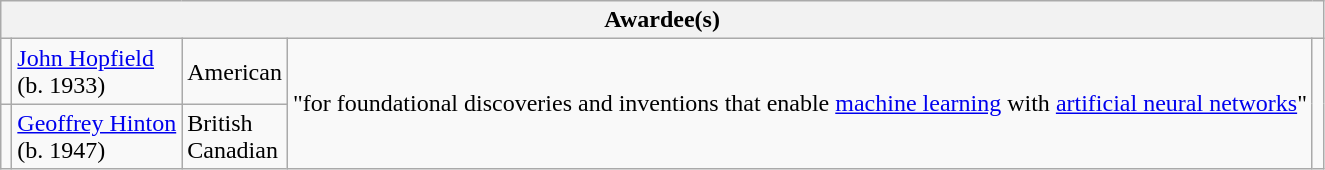<table class="wikitable">
<tr>
<th colspan="5">Awardee(s)</th>
</tr>
<tr>
<td></td>
<td><a href='#'>John Hopfield</a><br>(b. 1933)</td>
<td> American</td>
<td rowspan="2">"for foundational discoveries and inventions that enable <a href='#'>machine learning</a> with <a href='#'>artificial neural networks</a>"</td>
<td rowspan="2"></td>
</tr>
<tr>
<td></td>
<td><a href='#'>Geoffrey Hinton</a><br>(b. 1947)</td>
<td> British<br> Canadian</td>
</tr>
</table>
